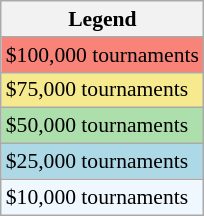<table class="wikitable" style="font-size:90%;">
<tr>
<th>Legend</th>
</tr>
<tr bgcolor="#F88379">
<td>$100,000 tournaments</td>
</tr>
<tr bgcolor="#F7E98E">
<td>$75,000 tournaments</td>
</tr>
<tr bgcolor="#ADDFAD">
<td>$50,000 tournaments</td>
</tr>
<tr bgcolor="lightblue">
<td>$25,000 tournaments</td>
</tr>
<tr bgcolor="#f0f8ff">
<td>$10,000 tournaments</td>
</tr>
</table>
